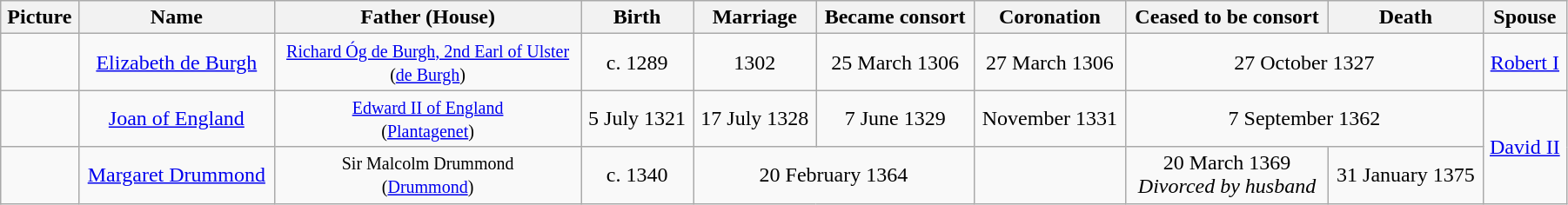<table width=95% class="wikitable">
<tr>
<th>Picture</th>
<th>Name</th>
<th>Father (House)</th>
<th>Birth</th>
<th>Marriage</th>
<th>Became consort</th>
<th>Coronation</th>
<th>Ceased to be consort</th>
<th>Death</th>
<th>Spouse</th>
</tr>
<tr>
<td align="center"></td>
<td align="center"><a href='#'>Elizabeth de Burgh</a></td>
<td align="center"><small><a href='#'>Richard Óg de Burgh, 2nd Earl of Ulster</a><br>(<a href='#'>de Burgh</a>)</small></td>
<td align="center">c. 1289</td>
<td align="center">1302</td>
<td align="center">25 March 1306</td>
<td align="center">27 March 1306</td>
<td align="center" colspan="2">27 October 1327</td>
<td align="center"><a href='#'>Robert I</a></td>
</tr>
<tr>
<td align="center"></td>
<td align="center"><a href='#'>Joan of England</a></td>
<td align="center"><small><a href='#'>Edward II of England</a><br>(<a href='#'>Plantagenet</a>)</small></td>
<td align="center">5 July 1321</td>
<td align="center">17 July 1328</td>
<td align="center">7 June 1329</td>
<td align="center">November 1331</td>
<td align="center" colspan="2">7 September 1362</td>
<td align="center" rowspan="2"><a href='#'>David II</a></td>
</tr>
<tr>
<td align="center"></td>
<td align="center"><a href='#'>Margaret Drummond</a></td>
<td align="center"><small>Sir Malcolm Drummond<br>(<a href='#'>Drummond</a>)</small></td>
<td align="center">c. 1340</td>
<td align="center" colspan="2">20 February 1364</td>
<td align="center"></td>
<td align="center">20 March 1369<br><em>Divorced by husband</em></td>
<td align="center">31 January 1375</td>
</tr>
</table>
